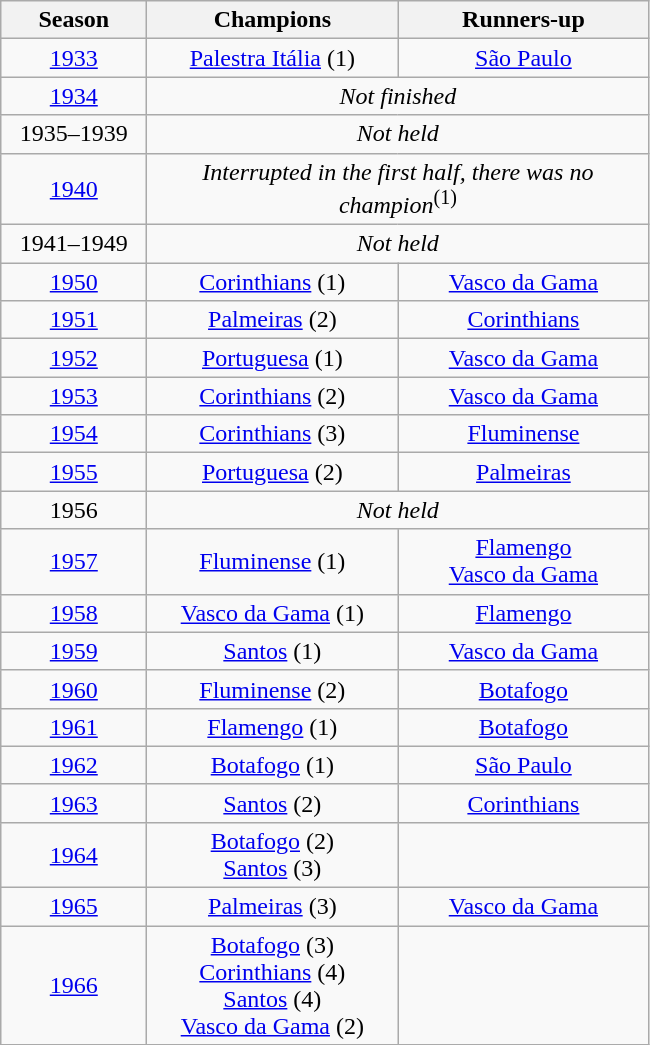<table class="wikitable" style="text-align:center; margin-left:1em;">
<tr>
<th style="width:90px">Season</th>
<th style="width:160px">Champions</th>
<th style="width:160px">Runners-up</th>
</tr>
<tr>
<td><a href='#'>1933</a></td>
<td> <a href='#'>Palestra Itália</a> (1)</td>
<td> <a href='#'>São Paulo</a></td>
</tr>
<tr>
<td><a href='#'>1934</a></td>
<td colspan=2><em>Not finished</em></td>
</tr>
<tr>
<td>1935–1939</td>
<td colspan=2><em>Not held</em></td>
</tr>
<tr>
<td><a href='#'>1940</a></td>
<td colspan=2><em>Interrupted in the first half, there was no champion</em><sup>(1)</sup></td>
</tr>
<tr>
<td>1941–1949</td>
<td colspan=2><em>Not held</em></td>
</tr>
<tr>
<td><a href='#'>1950</a></td>
<td> <a href='#'>Corinthians</a> (1)</td>
<td> <a href='#'>Vasco da Gama</a></td>
</tr>
<tr>
<td><a href='#'>1951</a></td>
<td> <a href='#'>Palmeiras</a> (2)</td>
<td> <a href='#'>Corinthians</a></td>
</tr>
<tr>
<td><a href='#'>1952</a></td>
<td> <a href='#'>Portuguesa</a> (1)</td>
<td> <a href='#'>Vasco da Gama</a></td>
</tr>
<tr>
<td><a href='#'>1953</a></td>
<td> <a href='#'>Corinthians</a> (2)</td>
<td> <a href='#'>Vasco da Gama</a></td>
</tr>
<tr>
<td><a href='#'>1954</a></td>
<td> <a href='#'>Corinthians</a> (3)</td>
<td> <a href='#'>Fluminense</a></td>
</tr>
<tr>
<td><a href='#'>1955</a></td>
<td> <a href='#'>Portuguesa</a> (2)</td>
<td> <a href='#'>Palmeiras</a></td>
</tr>
<tr>
<td>1956</td>
<td colspan=2><em>Not held</em></td>
</tr>
<tr>
<td><a href='#'>1957</a></td>
<td> <a href='#'>Fluminense</a> (1)</td>
<td> <a href='#'>Flamengo</a> <br>  <a href='#'>Vasco da Gama</a></td>
</tr>
<tr>
<td><a href='#'>1958</a></td>
<td> <a href='#'>Vasco da Gama</a> (1)</td>
<td> <a href='#'>Flamengo</a></td>
</tr>
<tr>
<td><a href='#'>1959</a></td>
<td> <a href='#'>Santos</a> (1)</td>
<td> <a href='#'>Vasco da Gama</a></td>
</tr>
<tr>
<td><a href='#'>1960</a></td>
<td> <a href='#'>Fluminense</a> (2)</td>
<td> <a href='#'>Botafogo</a></td>
</tr>
<tr>
<td><a href='#'>1961</a></td>
<td> <a href='#'>Flamengo</a> (1)</td>
<td> <a href='#'>Botafogo</a></td>
</tr>
<tr>
<td><a href='#'>1962</a></td>
<td> <a href='#'>Botafogo</a> (1)</td>
<td> <a href='#'>São Paulo</a></td>
</tr>
<tr>
<td><a href='#'>1963</a></td>
<td> <a href='#'>Santos</a> (2)</td>
<td> <a href='#'>Corinthians</a></td>
</tr>
<tr>
<td><a href='#'>1964</a></td>
<td> <a href='#'>Botafogo</a> (2) <br>  <a href='#'>Santos</a> (3)</td>
<td></td>
</tr>
<tr>
<td><a href='#'>1965</a></td>
<td> <a href='#'>Palmeiras</a> (3)</td>
<td> <a href='#'>Vasco da Gama</a></td>
</tr>
<tr>
<td><a href='#'>1966</a></td>
<td> <a href='#'>Botafogo</a> (3) <br>  <a href='#'>Corinthians</a> (4) <br>  <a href='#'>Santos</a> (4) <br>  <a href='#'>Vasco da Gama</a> (2)</td>
<td></td>
</tr>
</table>
